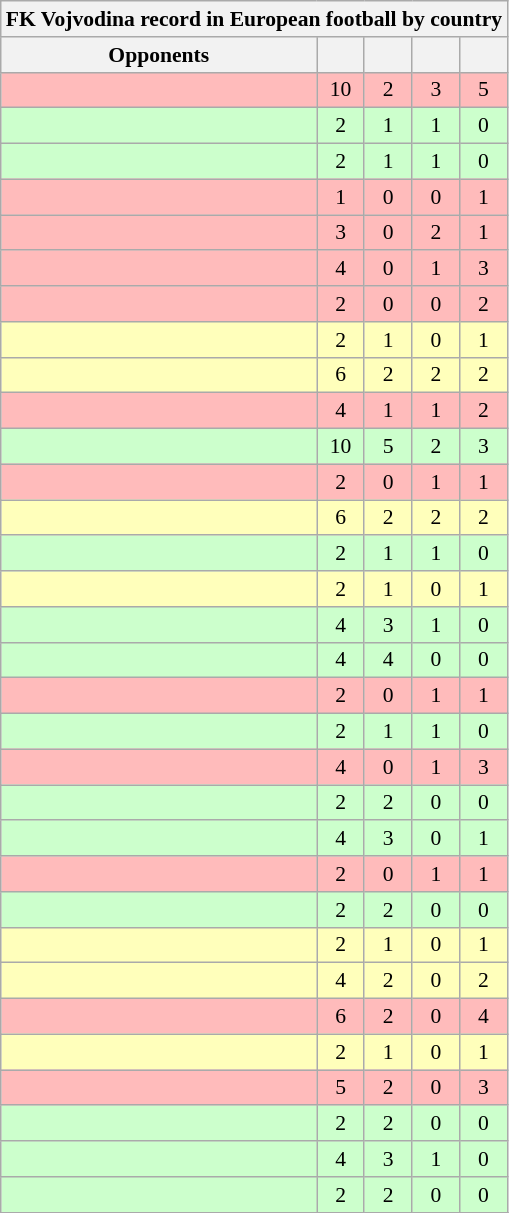<table class="wikitable sortable collapsed" style="text-align: center; font-size: 90%;">
<tr>
<th colspan="8"><strong>FK Vojvodina record in European football by country</strong></th>
</tr>
<tr>
<th>Opponents</th>
<th width=25></th>
<th width=25></th>
<th width=25></th>
<th width=25></th>
</tr>
<tr bgcolor="#FFBBBB">
<td align="left"></td>
<td>10</td>
<td>2</td>
<td>3</td>
<td>5</td>
</tr>
<tr bgcolor="#CCFFCC">
<td align="left"></td>
<td>2</td>
<td>1</td>
<td>1</td>
<td>0</td>
</tr>
<tr bgcolor="#CCFFCC">
<td align="left"></td>
<td>2</td>
<td>1</td>
<td>1</td>
<td>0</td>
</tr>
<tr bgcolor="#FFBBBB">
<td align="left"></td>
<td>1</td>
<td>0</td>
<td>0</td>
<td>1</td>
</tr>
<tr bgcolor="#FFBBBB">
<td align="left"></td>
<td>3</td>
<td>0</td>
<td>2</td>
<td>1</td>
</tr>
<tr bgcolor="#FFBBBB">
<td align="left"></td>
<td>4</td>
<td>0</td>
<td>1</td>
<td>3</td>
</tr>
<tr bgcolor="#FFBBBB">
<td align="left"></td>
<td>2</td>
<td>0</td>
<td>0</td>
<td>2</td>
</tr>
<tr bgcolor="#FFFFBB">
<td align="left"></td>
<td>2</td>
<td>1</td>
<td>0</td>
<td>1</td>
</tr>
<tr bgcolor="#FFFFBB">
<td align="left"></td>
<td>6</td>
<td>2</td>
<td>2</td>
<td>2</td>
</tr>
<tr bgcolor="#FFBBBB">
<td align="left"></td>
<td>4</td>
<td>1</td>
<td>1</td>
<td>2</td>
</tr>
<tr bgcolor="#CCFFCC">
<td align="left"></td>
<td>10</td>
<td>5</td>
<td>2</td>
<td>3</td>
</tr>
<tr bgcolor="#FFBBBB">
<td align="left"></td>
<td>2</td>
<td>0</td>
<td>1</td>
<td>1</td>
</tr>
<tr bgcolor="#FFFFBB">
<td align="left"></td>
<td>6</td>
<td>2</td>
<td>2</td>
<td>2</td>
</tr>
<tr bgcolor="#CCFFCC">
<td align="left"></td>
<td>2</td>
<td>1</td>
<td>1</td>
<td>0</td>
</tr>
<tr bgcolor="#FFFFBB">
<td align="left"></td>
<td>2</td>
<td>1</td>
<td>0</td>
<td>1</td>
</tr>
<tr bgcolor="#CCFFCC">
<td align="left"></td>
<td>4</td>
<td>3</td>
<td>1</td>
<td>0</td>
</tr>
<tr bgcolor="#CCFFCC">
<td align="left"></td>
<td>4</td>
<td>4</td>
<td>0</td>
<td>0</td>
</tr>
<tr bgcolor="#FFBBBB">
<td align="left"></td>
<td>2</td>
<td>0</td>
<td>1</td>
<td>1</td>
</tr>
<tr bgcolor="#CCFFCC">
<td align="left"></td>
<td>2</td>
<td>1</td>
<td>1</td>
<td>0</td>
</tr>
<tr bgcolor="#FFBBBB">
<td align="left"></td>
<td>4</td>
<td>0</td>
<td>1</td>
<td>3</td>
</tr>
<tr bgcolor="#CCFFCC">
<td align="left"></td>
<td>2</td>
<td>2</td>
<td>0</td>
<td>0</td>
</tr>
<tr bgcolor="#CCFFCC">
<td align="left"></td>
<td>4</td>
<td>3</td>
<td>0</td>
<td>1</td>
</tr>
<tr bgcolor="#FFBBBB">
<td align="left"></td>
<td>2</td>
<td>0</td>
<td>1</td>
<td>1</td>
</tr>
<tr bgcolor="#CCFFCC">
<td align="left"></td>
<td>2</td>
<td>2</td>
<td>0</td>
<td>0</td>
</tr>
<tr bgcolor="#FFFFBB">
<td align="left"></td>
<td>2</td>
<td>1</td>
<td>0</td>
<td>1</td>
</tr>
<tr bgcolor="#FFFFBB">
<td align="left"></td>
<td>4</td>
<td>2</td>
<td>0</td>
<td>2</td>
</tr>
<tr bgcolor="#FFBBBB">
<td align="left"></td>
<td>6</td>
<td>2</td>
<td>0</td>
<td>4</td>
</tr>
<tr bgcolor="#FFFFBB">
<td align="left"></td>
<td>2</td>
<td>1</td>
<td>0</td>
<td>1</td>
</tr>
<tr bgcolor="#FFBBBB">
<td align="left"></td>
<td>5</td>
<td>2</td>
<td>0</td>
<td>3</td>
</tr>
<tr bgcolor="#CCFFCC">
<td align="left"></td>
<td>2</td>
<td>2</td>
<td>0</td>
<td>0</td>
</tr>
<tr bgcolor="#CCFFCC">
<td align="left"></td>
<td>4</td>
<td>3</td>
<td>1</td>
<td>0</td>
</tr>
<tr bgcolor="#CCFFCC">
<td align="left"></td>
<td>2</td>
<td>2</td>
<td>0</td>
<td>0</td>
</tr>
<tr>
</tr>
</table>
